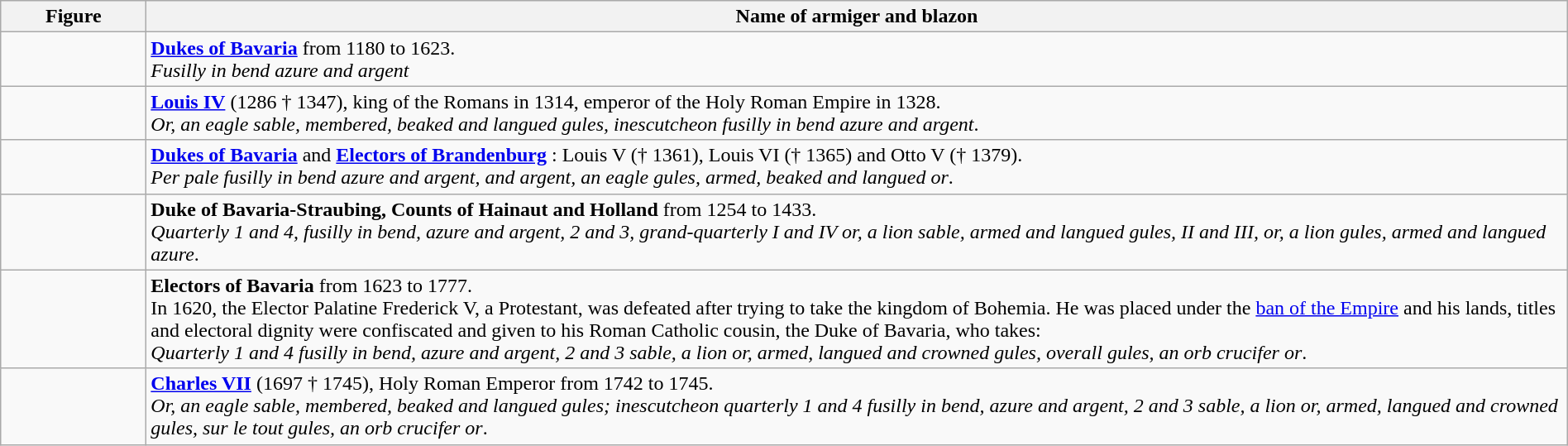<table class="wikitable" width="100%">
<tr style="vertical-align:top; text-align:center">
<th width="110">Figure</th>
<th>Name of armiger and blazon</th>
</tr>
<tr style="vertical-align:top">
<td style="text-align:center"></td>
<td><strong><a href='#'>Dukes of Bavaria</a></strong> from 1180 to 1623.<br><em>Fusilly in bend azure and argent</em></td>
</tr>
<tr style="vertical-align:top">
<td style="text-align:center"></td>
<td><strong><a href='#'>Louis IV</a></strong> (1286 † 1347), king of the Romans in 1314, emperor of the Holy Roman Empire in 1328.<br><em>Or, an eagle sable, membered, beaked and langued gules, inescutcheon fusilly in bend azure and argent</em>.</td>
</tr>
<tr style="vertical-align:top">
<td style="text-align:center"></td>
<td><strong><a href='#'>Dukes of Bavaria</a></strong> and <strong><a href='#'>Electors of Brandenburg</a></strong> : Louis V († 1361), Louis VI († 1365) and Otto V († 1379).<br><em>Per pale fusilly in bend azure and argent, and argent, an eagle gules, armed, beaked and langued or</em>.</td>
</tr>
<tr style="vertical-align:top">
<td style="text-align:center"></td>
<td><strong>Duke of Bavaria-Straubing, Counts of Hainaut and Holland</strong> from 1254 to 1433.<br><em>Quarterly 1 and 4, fusilly in bend, azure and argent, 2 and 3, grand-quarterly I and IV or, a lion sable, armed and langued gules, II and III, or, a lion gules, armed and langued azure</em>.</td>
</tr>
<tr style="vertical-align:top">
<td style="text-align:center"></td>
<td><strong>Electors of Bavaria</strong> from 1623 to 1777.<br>In 1620, the Elector Palatine Frederick V, a Protestant, was defeated after trying to take the kingdom of Bohemia. He was placed under the <a href='#'>ban of the Empire</a> and his lands, titles and electoral dignity were confiscated and given to his Roman Catholic cousin, the Duke of Bavaria, who takes:<br><em>Quarterly 1 and 4 fusilly in bend, azure and argent, 2 and 3 sable, a lion or, armed, langued and crowned gules, overall gules, an orb crucifer or</em>.</td>
</tr>
<tr style="vertical-align:top">
<td style="text-align:center"> <br><br></td>
<td><strong><a href='#'>Charles VII</a></strong> (1697 † 1745), Holy Roman Emperor from 1742 to 1745.<br><em>Or, an eagle sable, membered, beaked and langued gules; inescutcheon quarterly 1 and 4 fusilly in bend, azure and argent, 2 and 3 sable, a lion or, armed, langued and crowned gules, sur le tout gules, an orb crucifer or</em>.</td>
</tr>
</table>
